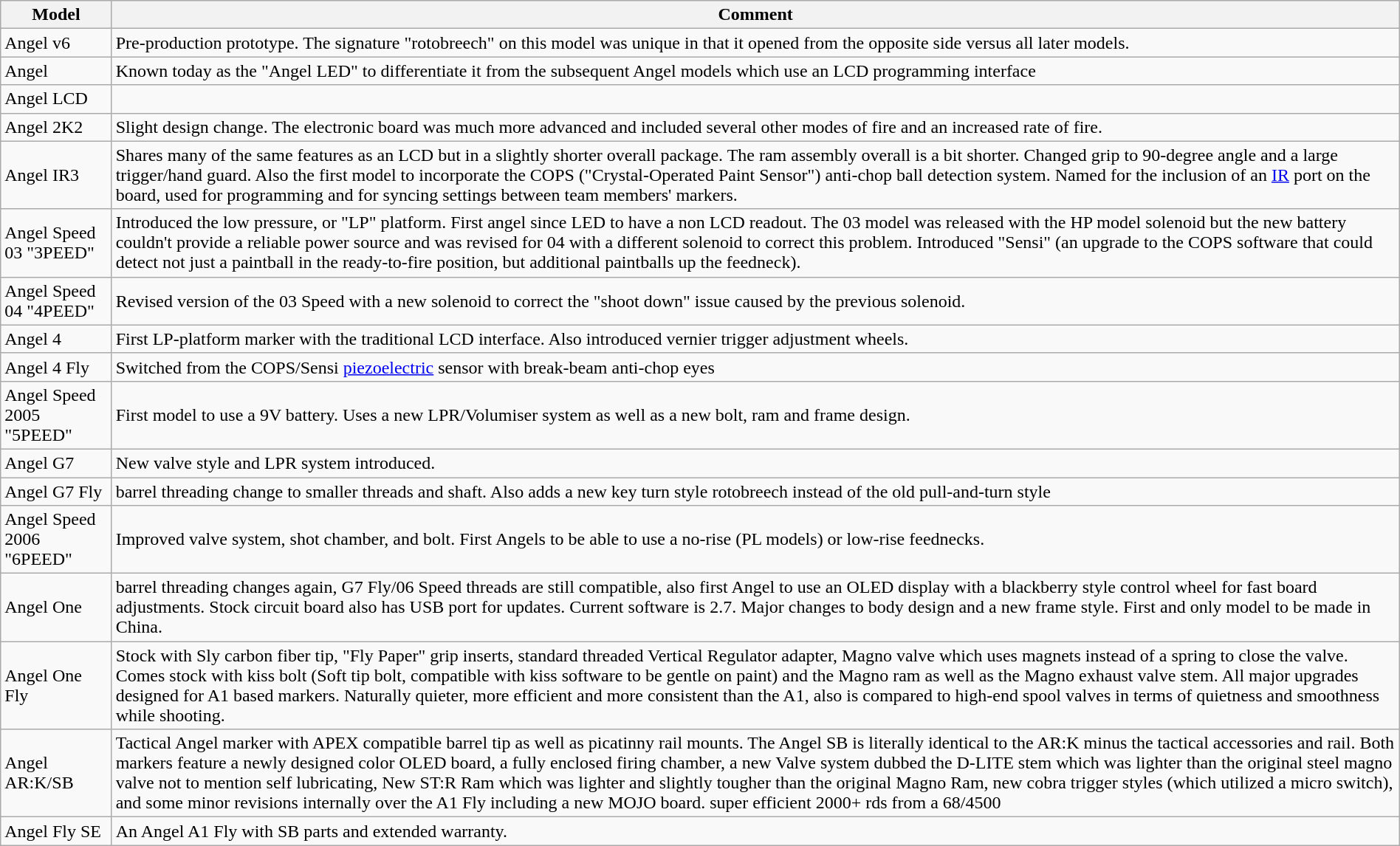<table class="wikitable" style="margin: 1em auto 1em auto">
<tr>
<th>Model</th>
<th>Comment</th>
</tr>
<tr>
<td>Angel v6</td>
<td>Pre-production prototype.  The signature "rotobreech" on this model was unique in that it opened from the opposite side versus all later models.</td>
</tr>
<tr>
<td>Angel</td>
<td>Known today as the "Angel LED" to differentiate it from the subsequent Angel models which use an LCD programming interface</td>
</tr>
<tr>
<td>Angel LCD</td>
<td></td>
</tr>
<tr>
<td>Angel 2K2</td>
<td>Slight design change. The electronic board was much more advanced and included several other modes of fire and an increased rate of fire.</td>
</tr>
<tr>
<td>Angel IR3</td>
<td>Shares many of the same features as an LCD but in a slightly shorter overall package. The ram assembly overall is a bit shorter. Changed grip to 90-degree angle and a large trigger/hand guard. Also the first model to incorporate the COPS ("Crystal-Operated Paint Sensor") anti-chop ball detection system.  Named for the inclusion of an <a href='#'>IR</a> port on the board, used for programming and for syncing settings between team members' markers.</td>
</tr>
<tr>
<td>Angel Speed 03 "3PEED"</td>
<td>Introduced the low pressure, or "LP" platform. First angel since LED to have a non LCD readout. The 03 model was released with the HP model solenoid but the new battery couldn't provide a reliable power source and was revised for 04 with a different solenoid to correct this problem.  Introduced "Sensi" (an upgrade to the COPS software that could detect not just a paintball in the ready-to-fire position, but additional paintballs up the feedneck).</td>
</tr>
<tr>
<td>Angel Speed 04 "4PEED"</td>
<td>Revised version of the 03 Speed with a new solenoid to correct the "shoot down" issue caused by the previous solenoid.</td>
</tr>
<tr>
<td>Angel 4</td>
<td>First LP-platform marker with the traditional LCD interface.  Also introduced vernier trigger adjustment wheels.</td>
</tr>
<tr>
<td>Angel 4 Fly</td>
<td>Switched from the COPS/Sensi <a href='#'>piezoelectric</a> sensor with break-beam anti-chop eyes</td>
</tr>
<tr>
<td>Angel Speed 2005 "5PEED"</td>
<td>First model to use a 9V battery.  Uses a new LPR/Volumiser system as well as a new bolt, ram and frame design.</td>
</tr>
<tr>
<td>Angel G7</td>
<td>New valve style and LPR system introduced.</td>
</tr>
<tr>
<td>Angel G7 Fly</td>
<td>barrel threading change to smaller threads and shaft.  Also adds a new key turn style rotobreech instead of the old pull-and-turn style</td>
</tr>
<tr>
<td>Angel Speed 2006 "6PEED"</td>
<td>Improved valve system, shot chamber, and bolt. First Angels to be able to use a no-rise (PL models) or low-rise feednecks.</td>
</tr>
<tr>
<td>Angel One</td>
<td>barrel threading changes again, G7 Fly/06 Speed threads are still compatible, also first Angel to use an OLED display with a blackberry style control wheel for fast board adjustments. Stock circuit board also has USB port for updates. Current software is 2.7. Major changes to body design and a new frame style. First and only model to be made in China.</td>
</tr>
<tr>
<td>Angel One Fly</td>
<td>Stock with Sly carbon fiber tip, "Fly Paper" grip inserts, standard threaded Vertical Regulator adapter, Magno valve which uses magnets instead of a spring to close the valve. Comes stock with kiss bolt (Soft tip bolt, compatible with kiss software to be gentle on paint) and the Magno ram as well as the Magno exhaust valve stem. All major upgrades designed for A1 based markers. Naturally quieter, more efficient and more consistent than the A1, also is compared to high-end spool valves in terms of quietness and smoothness while shooting.</td>
</tr>
<tr>
<td>Angel AR:K/SB</td>
<td>Tactical Angel marker with APEX compatible barrel tip as well as picatinny rail mounts. The Angel SB is literally identical to the AR:K minus the tactical accessories and rail. Both markers feature a newly designed color OLED board, a fully enclosed firing chamber, a new Valve system dubbed the D-LITE stem which was lighter than the original steel magno valve not to mention self lubricating, New ST:R Ram which was lighter and slightly tougher than the original Magno Ram, new cobra trigger styles (which utilized a micro switch), and some minor revisions internally over the A1 Fly including a new MOJO board. super efficient 2000+ rds from a 68/4500</td>
</tr>
<tr>
<td>Angel Fly SE</td>
<td>An Angel A1 Fly with SB parts and extended warranty.</td>
</tr>
</table>
